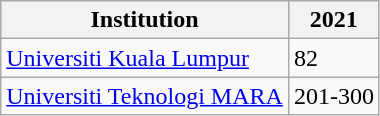<table class="sortable wikitable" border="1">
<tr>
<th>Institution</th>
<th>2021</th>
</tr>
<tr>
<td><a href='#'>Universiti Kuala Lumpur</a></td>
<td>82</td>
</tr>
<tr>
<td><a href='#'>Universiti Teknologi MARA</a></td>
<td>201-300</td>
</tr>
</table>
